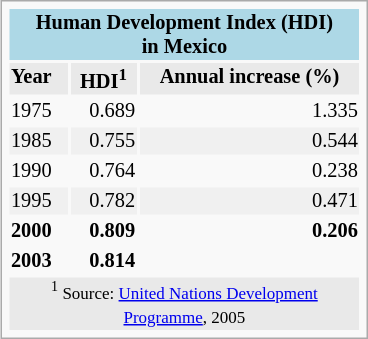<table style="width: 18em; font-size: 85%; text-align: left;" class="infobox">
<tr>
<th style="text-align:center; background:lightblue;" colspan="3">Human Development Index (HDI)<br>in Mexico</th>
</tr>
<tr>
<th style="background:#e9e9e9;"><strong>Year</strong></th>
<th style="text-align:center; background:#e9e9e9;"><strong>HDI</strong><sup>1</sup></th>
<th style="text-align:center; background:#e9e9e9;">Annual increase (%)</th>
</tr>
<tr>
<td>1975</td>
<td align=right>0.689</td>
<td align=right>1.335</td>
</tr>
<tr style="background:#f0f0f0;">
<td>1985</td>
<td style="text-align:right;">0.755</td>
<td style="text-align:right;">0.544</td>
</tr>
<tr>
<td>1990</td>
<td align=right>0.764</td>
<td align=right>0.238</td>
</tr>
<tr style="background:#f0f0f0;">
<td>1995</td>
<td style="text-align:right;">0.782</td>
<td style="text-align:right;">0.471</td>
</tr>
<tr>
<td><strong>2000</strong></td>
<td align=right><strong>0.809</strong></td>
<td align=right><strong>0.206</strong></td>
</tr>
<tr>
<td><strong>2003</strong></td>
<td align=right><strong>0.814 </strong></td>
</tr>
<tr>
<td colspan="3"  style="background:#e9e9e9; text-align:center;"><small><sup>1</sup> Source: <a href='#'>United Nations Development Programme</a>, 2005 </small></td>
</tr>
</table>
